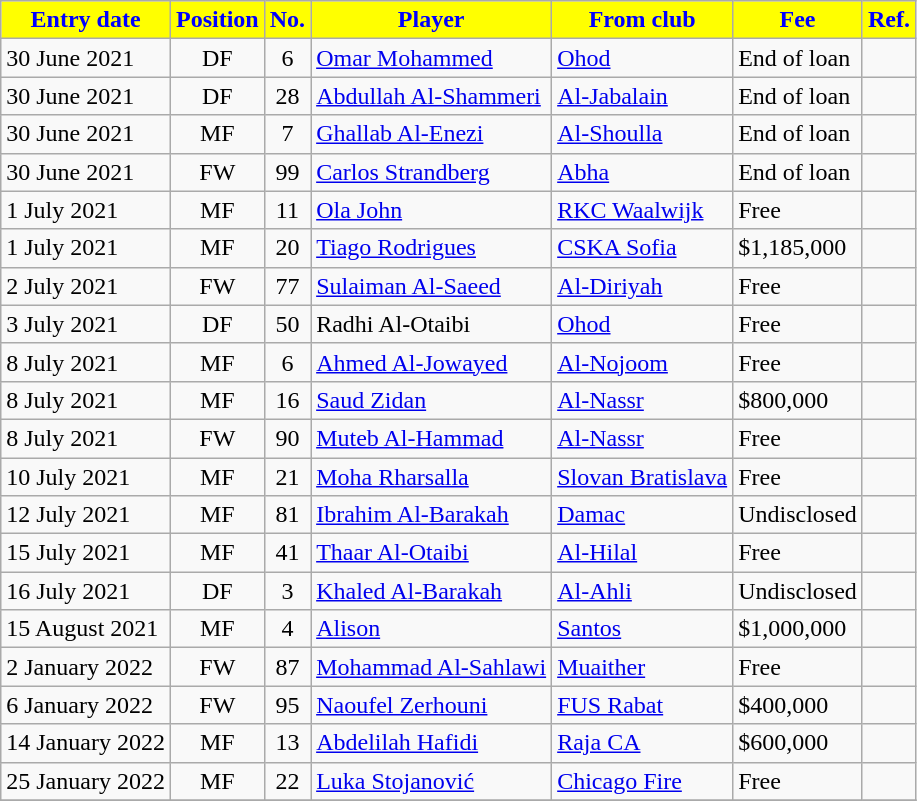<table class="wikitable sortable">
<tr>
<th style="background:yellow; color:blue;"><strong>Entry date</strong></th>
<th style="background:yellow; color:blue;"><strong>Position</strong></th>
<th style="background:yellow; color:blue;"><strong>No.</strong></th>
<th style="background:yellow; color:blue;"><strong>Player</strong></th>
<th style="background:yellow; color:blue;"><strong>From club</strong></th>
<th style="background:yellow; color:blue;"><strong>Fee</strong></th>
<th style="background:yellow; color:blue;"><strong>Ref.</strong></th>
</tr>
<tr>
<td>30 June 2021</td>
<td style="text-align:center;">DF</td>
<td style="text-align:center;">6</td>
<td style="text-align:left;"> <a href='#'>Omar Mohammed</a></td>
<td style="text-align:left;"> <a href='#'>Ohod</a></td>
<td>End of loan</td>
<td></td>
</tr>
<tr>
<td>30 June 2021</td>
<td style="text-align:center;">DF</td>
<td style="text-align:center;">28</td>
<td style="text-align:left;"> <a href='#'>Abdullah Al-Shammeri</a></td>
<td style="text-align:left;"> <a href='#'>Al-Jabalain</a></td>
<td>End of loan</td>
<td></td>
</tr>
<tr>
<td>30 June 2021</td>
<td style="text-align:center;">MF</td>
<td style="text-align:center;">7</td>
<td style="text-align:left;"> <a href='#'>Ghallab Al-Enezi</a></td>
<td style="text-align:left;"> <a href='#'>Al-Shoulla</a></td>
<td>End of loan</td>
<td></td>
</tr>
<tr>
<td>30 June 2021</td>
<td style="text-align:center;">FW</td>
<td style="text-align:center;">99</td>
<td style="text-align:left;"> <a href='#'>Carlos Strandberg</a></td>
<td style="text-align:left;"> <a href='#'>Abha</a></td>
<td>End of loan</td>
<td></td>
</tr>
<tr>
<td>1 July 2021</td>
<td style="text-align:center;">MF</td>
<td style="text-align:center;">11</td>
<td style="text-align:left;"> <a href='#'>Ola John</a></td>
<td style="text-align:left;"> <a href='#'>RKC Waalwijk</a></td>
<td>Free</td>
<td></td>
</tr>
<tr>
<td>1 July 2021</td>
<td style="text-align:center;">MF</td>
<td style="text-align:center;">20</td>
<td style="text-align:left;"> <a href='#'>Tiago Rodrigues</a></td>
<td style="text-align:left;"> <a href='#'>CSKA Sofia</a></td>
<td>$1,185,000</td>
<td></td>
</tr>
<tr>
<td>2 July 2021</td>
<td style="text-align:center;">FW</td>
<td style="text-align:center;">77</td>
<td style="text-align:left;"> <a href='#'>Sulaiman Al-Saeed</a></td>
<td style="text-align:left;"> <a href='#'>Al-Diriyah</a></td>
<td>Free</td>
<td></td>
</tr>
<tr>
<td>3 July 2021</td>
<td style="text-align:center;">DF</td>
<td style="text-align:center;">50</td>
<td style="text-align:left;"> Radhi Al-Otaibi</td>
<td style="text-align:left;"> <a href='#'>Ohod</a></td>
<td>Free</td>
<td></td>
</tr>
<tr>
<td>8 July 2021</td>
<td style="text-align:center;">MF</td>
<td style="text-align:center;">6</td>
<td style="text-align:left;"> <a href='#'>Ahmed Al-Jowayed</a></td>
<td style="text-align:left;"> <a href='#'>Al-Nojoom</a></td>
<td>Free</td>
<td></td>
</tr>
<tr>
<td>8 July 2021</td>
<td style="text-align:center;">MF</td>
<td style="text-align:center;">16</td>
<td style="text-align:left;"> <a href='#'>Saud Zidan</a></td>
<td style="text-align:left;"> <a href='#'>Al-Nassr</a></td>
<td>$800,000</td>
<td></td>
</tr>
<tr>
<td>8 July 2021</td>
<td style="text-align:center;">FW</td>
<td style="text-align:center;">90</td>
<td style="text-align:left;"> <a href='#'>Muteb Al-Hammad</a></td>
<td style="text-align:left;"> <a href='#'>Al-Nassr</a></td>
<td>Free</td>
<td></td>
</tr>
<tr>
<td>10 July 2021</td>
<td style="text-align:center;">MF</td>
<td style="text-align:center;">21</td>
<td style="text-align:left;"> <a href='#'>Moha Rharsalla</a></td>
<td style="text-align:left;"> <a href='#'>Slovan Bratislava</a></td>
<td>Free</td>
<td></td>
</tr>
<tr>
<td>12 July 2021</td>
<td style="text-align:center;">MF</td>
<td style="text-align:center;">81</td>
<td style="text-align:left;"> <a href='#'>Ibrahim Al-Barakah</a></td>
<td style="text-align:left;"> <a href='#'>Damac</a></td>
<td>Undisclosed</td>
<td></td>
</tr>
<tr>
<td>15 July 2021</td>
<td style="text-align:center;">MF</td>
<td style="text-align:center;">41</td>
<td style="text-align:left;"> <a href='#'>Thaar Al-Otaibi</a></td>
<td style="text-align:left;"> <a href='#'>Al-Hilal</a></td>
<td>Free</td>
<td></td>
</tr>
<tr>
<td>16 July 2021</td>
<td style="text-align:center;">DF</td>
<td style="text-align:center;">3</td>
<td style="text-align:left;"> <a href='#'>Khaled Al-Barakah</a></td>
<td style="text-align:left;"> <a href='#'>Al-Ahli</a></td>
<td>Undisclosed</td>
<td></td>
</tr>
<tr>
<td>15 August 2021</td>
<td style="text-align:center;">MF</td>
<td style="text-align:center;">4</td>
<td style="text-align:left;"> <a href='#'>Alison</a></td>
<td style="text-align:left;"> <a href='#'>Santos</a></td>
<td>$1,000,000</td>
<td></td>
</tr>
<tr>
<td>2 January 2022</td>
<td style="text-align:center;">FW</td>
<td style="text-align:center;">87</td>
<td style="text-align:left;"> <a href='#'>Mohammad Al-Sahlawi</a></td>
<td style="text-align:left;"> <a href='#'>Muaither</a></td>
<td>Free</td>
<td></td>
</tr>
<tr>
<td>6 January 2022</td>
<td style="text-align:center;">FW</td>
<td style="text-align:center;">95</td>
<td style="text-align:left;"> <a href='#'>Naoufel Zerhouni</a></td>
<td style="text-align:left;"> <a href='#'>FUS Rabat</a></td>
<td>$400,000</td>
<td></td>
</tr>
<tr>
<td>14 January 2022</td>
<td style="text-align:center;">MF</td>
<td style="text-align:center;">13</td>
<td style="text-align:left;"> <a href='#'>Abdelilah Hafidi</a></td>
<td style="text-align:left;"> <a href='#'>Raja CA</a></td>
<td>$600,000</td>
<td></td>
</tr>
<tr>
<td>25 January 2022</td>
<td style="text-align:center;">MF</td>
<td style="text-align:center;">22</td>
<td style="text-align:left;"> <a href='#'>Luka Stojanović</a></td>
<td style="text-align:left;"> <a href='#'>Chicago Fire</a></td>
<td>Free</td>
<td></td>
</tr>
<tr>
</tr>
</table>
